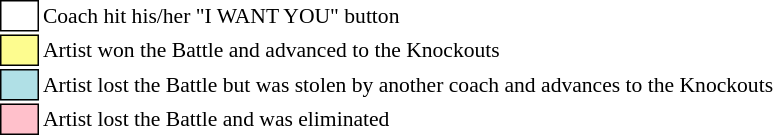<table class="toccolours" style="font-size: 90%; white-space: nowrap;">
<tr>
<td style="background:white; border:1px solid black;"> <strong></strong> </td>
<td>Coach hit his/her "I WANT YOU" button</td>
</tr>
<tr>
<td style="background:#fdfc8f; border:1px solid black;">      </td>
<td>Artist won the Battle and advanced to the Knockouts</td>
</tr>
<tr>
<td style="background:#b0e0e6; border:1px solid black;">      </td>
<td>Artist lost the Battle but was stolen by another coach and advances to the Knockouts</td>
</tr>
<tr>
<td style="background:pink; border:1px solid black;">      </td>
<td>Artist lost the Battle and was eliminated</td>
</tr>
</table>
